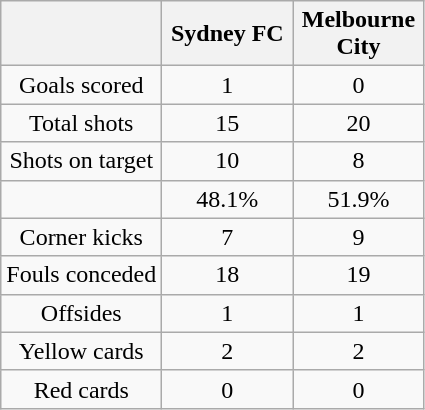<table class="wikitable plainrowheaders" style="text-align:center">
<tr>
<th width=100></th>
<th width=80>Sydney FC</th>
<th width=80>Melbourne City</th>
</tr>
<tr>
<td>Goals scored</td>
<td>1</td>
<td>0</td>
</tr>
<tr>
<td>Total shots</td>
<td>15</td>
<td>20</td>
</tr>
<tr>
<td>Shots on target</td>
<td>10</td>
<td>8</td>
</tr>
<tr>
<td></td>
<td>48.1%</td>
<td>51.9%</td>
</tr>
<tr>
<td>Corner kicks</td>
<td>7</td>
<td>9</td>
</tr>
<tr>
<td>Fouls conceded</td>
<td>18</td>
<td>19</td>
</tr>
<tr>
<td>Offsides</td>
<td>1</td>
<td>1</td>
</tr>
<tr>
<td>Yellow cards</td>
<td>2</td>
<td>2</td>
</tr>
<tr>
<td>Red cards</td>
<td>0</td>
<td>0</td>
</tr>
</table>
